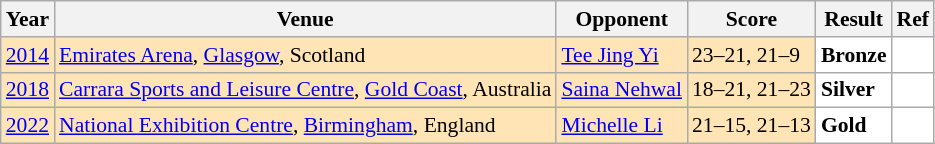<table class="sortable wikitable" style="font-size: 90%;">
<tr>
<th>Year</th>
<th>Venue</th>
<th>Opponent</th>
<th>Score</th>
<th>Result</th>
<th>Ref</th>
</tr>
<tr style="background:#FFE4B5">
<td align="center"><a href='#'>2014</a></td>
<td align="left"><a href='#'>Emirates Arena</a>, <a href='#'>Glasgow</a>, Scotland</td>
<td align="left"> <a href='#'>Tee Jing Yi</a></td>
<td align="left">23–21, 21–9</td>
<td style="text-align:left; background:white"> <strong>Bronze</strong></td>
<td style="text-align:center; background:white"></td>
</tr>
<tr style="background:#FFE4B5">
<td align="center"><a href='#'>2018</a></td>
<td align="left"><a href='#'>Carrara Sports and Leisure Centre</a>, <a href='#'>Gold Coast</a>, Australia</td>
<td align="left"> <a href='#'>Saina Nehwal</a></td>
<td align="left">18–21, 21–23</td>
<td style="text-align:left; background:white"> <strong>Silver</strong></td>
<td style="text-align:center; background:white"></td>
</tr>
<tr style="background:#FFE4B5">
<td align="center"><a href='#'>2022</a></td>
<td align="left"><a href='#'>National Exhibition Centre</a>, <a href='#'>Birmingham</a>, England</td>
<td align="left"> <a href='#'>Michelle Li</a></td>
<td align="left">21–15, 21–13</td>
<td style="text-align:left; background:white"> <strong>Gold</strong></td>
<td style="text-align:center; background:white"></td>
</tr>
</table>
